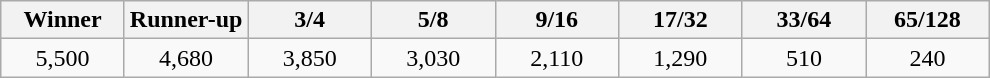<table class="wikitable">
<tr>
<th width=75>Winner</th>
<th width=75>Runner-up</th>
<th width=75>3/4</th>
<th width=75>5/8</th>
<th width=75>9/16</th>
<th width=75>17/32</th>
<th width=75>33/64</th>
<th width=75>65/128</th>
</tr>
<tr>
<td align=center>5,500</td>
<td align=center>4,680</td>
<td align=center>3,850</td>
<td align=center>3,030</td>
<td align=center>2,110</td>
<td align=center>1,290</td>
<td align=center>510</td>
<td align=center>240</td>
</tr>
</table>
